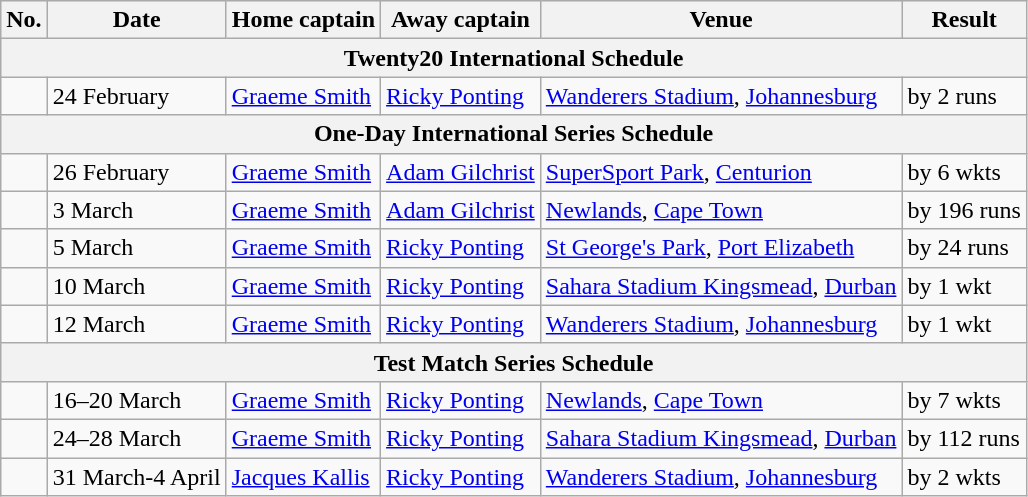<table class="wikitable">
<tr style="background:#efefef;">
<th>No.</th>
<th>Date</th>
<th>Home captain</th>
<th>Away captain</th>
<th>Venue</th>
<th>Result</th>
</tr>
<tr>
<th colspan="6">Twenty20 International Schedule</th>
</tr>
<tr>
<td></td>
<td>24 February</td>
<td><a href='#'>Graeme Smith</a></td>
<td><a href='#'>Ricky Ponting</a></td>
<td><a href='#'>Wanderers Stadium</a>, <a href='#'>Johannesburg</a></td>
<td> by 2 runs</td>
</tr>
<tr>
<th colspan="6">One-Day International Series Schedule</th>
</tr>
<tr>
<td></td>
<td>26 February</td>
<td><a href='#'>Graeme Smith</a></td>
<td><a href='#'>Adam Gilchrist</a></td>
<td><a href='#'>SuperSport Park</a>, <a href='#'>Centurion</a></td>
<td> by 6 wkts</td>
</tr>
<tr>
<td></td>
<td>3 March</td>
<td><a href='#'>Graeme Smith</a></td>
<td><a href='#'>Adam Gilchrist</a></td>
<td><a href='#'>Newlands</a>, <a href='#'>Cape Town</a></td>
<td> by 196 runs</td>
</tr>
<tr>
<td></td>
<td>5 March</td>
<td><a href='#'>Graeme Smith</a></td>
<td><a href='#'>Ricky Ponting</a></td>
<td><a href='#'>St George's Park</a>, <a href='#'>Port Elizabeth</a></td>
<td> by 24 runs</td>
</tr>
<tr>
<td></td>
<td>10 March</td>
<td><a href='#'>Graeme Smith</a></td>
<td><a href='#'>Ricky Ponting</a></td>
<td><a href='#'>Sahara Stadium Kingsmead</a>, <a href='#'>Durban</a></td>
<td> by 1 wkt</td>
</tr>
<tr>
<td></td>
<td>12 March</td>
<td><a href='#'>Graeme Smith</a></td>
<td><a href='#'>Ricky Ponting</a></td>
<td><a href='#'>Wanderers Stadium</a>, <a href='#'>Johannesburg</a></td>
<td> by 1 wkt</td>
</tr>
<tr>
<th colspan="6">Test Match Series Schedule</th>
</tr>
<tr>
<td></td>
<td>16–20 March</td>
<td><a href='#'>Graeme Smith</a></td>
<td><a href='#'>Ricky Ponting</a></td>
<td><a href='#'>Newlands</a>, <a href='#'>Cape Town</a></td>
<td> by 7 wkts</td>
</tr>
<tr>
<td></td>
<td>24–28 March</td>
<td><a href='#'>Graeme Smith</a></td>
<td><a href='#'>Ricky Ponting</a></td>
<td><a href='#'>Sahara Stadium Kingsmead</a>, <a href='#'>Durban</a></td>
<td> by 112 runs</td>
</tr>
<tr>
<td></td>
<td>31 March-4 April</td>
<td><a href='#'>Jacques Kallis</a></td>
<td><a href='#'>Ricky Ponting</a></td>
<td><a href='#'>Wanderers Stadium</a>, <a href='#'>Johannesburg</a></td>
<td> by 2 wkts</td>
</tr>
</table>
